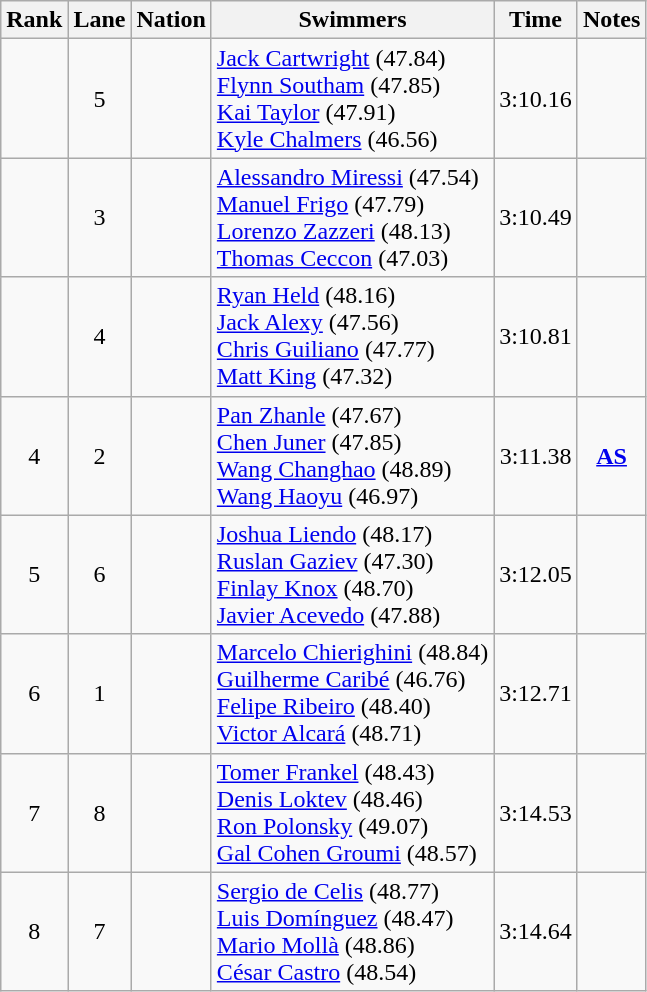<table class="wikitable sortable" style="text-align:center">
<tr>
<th>Rank</th>
<th>Lane</th>
<th>Nation</th>
<th>Swimmers</th>
<th>Time</th>
<th>Notes</th>
</tr>
<tr>
<td></td>
<td>5</td>
<td align=left></td>
<td align=left><a href='#'>Jack Cartwright</a> (47.84)<br><a href='#'>Flynn Southam</a> (47.85)<br><a href='#'>Kai Taylor</a> (47.91)<br><a href='#'>Kyle Chalmers</a> (46.56)</td>
<td>3:10.16</td>
<td></td>
</tr>
<tr>
<td></td>
<td>3</td>
<td align=left></td>
<td align=left><a href='#'>Alessandro Miressi</a> (47.54)<br><a href='#'>Manuel Frigo</a> (47.79)<br><a href='#'>Lorenzo Zazzeri</a> (48.13)<br><a href='#'>Thomas Ceccon</a> (47.03)</td>
<td>3:10.49</td>
<td></td>
</tr>
<tr>
<td></td>
<td>4</td>
<td align=left></td>
<td align=left><a href='#'>Ryan Held</a> (48.16)<br><a href='#'>Jack Alexy</a> (47.56)<br><a href='#'>Chris Guiliano</a> (47.77)<br><a href='#'>Matt King</a> (47.32)</td>
<td>3:10.81</td>
<td></td>
</tr>
<tr>
<td>4</td>
<td>2</td>
<td align=left></td>
<td align=left><a href='#'>Pan Zhanle</a> (47.67)<br><a href='#'>Chen Juner</a> (47.85)<br><a href='#'>Wang Changhao</a> (48.89)<br><a href='#'>Wang Haoyu</a> (46.97)</td>
<td>3:11.38</td>
<td><strong><a href='#'>AS</a></strong></td>
</tr>
<tr>
<td>5</td>
<td>6</td>
<td align=left></td>
<td align=left><a href='#'>Joshua Liendo</a> (48.17)<br><a href='#'>Ruslan Gaziev</a> (47.30)<br><a href='#'>Finlay Knox</a> (48.70)<br><a href='#'>Javier Acevedo</a> (47.88)</td>
<td>3:12.05</td>
<td></td>
</tr>
<tr>
<td>6</td>
<td>1</td>
<td align=left></td>
<td align=left><a href='#'>Marcelo Chierighini</a> (48.84)<br><a href='#'>Guilherme Caribé</a> (46.76)<br><a href='#'>Felipe Ribeiro</a> (48.40)<br><a href='#'>Victor Alcará</a> (48.71)</td>
<td>3:12.71</td>
<td></td>
</tr>
<tr>
<td>7</td>
<td>8</td>
<td align=left></td>
<td align=left><a href='#'>Tomer Frankel</a> (48.43)<br><a href='#'>Denis Loktev</a> (48.46)<br><a href='#'>Ron Polonsky</a> (49.07)<br><a href='#'>Gal Cohen Groumi</a> (48.57)</td>
<td>3:14.53</td>
<td></td>
</tr>
<tr>
<td>8</td>
<td>7</td>
<td align=left></td>
<td align=left><a href='#'>Sergio de Celis</a> (48.77)<br><a href='#'>Luis Domínguez</a> (48.47)<br><a href='#'>Mario Mollà</a> (48.86)<br><a href='#'>César Castro</a> (48.54)</td>
<td>3:14.64</td>
<td></td>
</tr>
</table>
